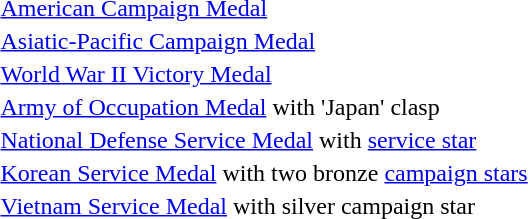<table>
<tr>
<td></td>
<td><a href='#'>American Campaign Medal</a></td>
</tr>
<tr>
<td></td>
<td><a href='#'>Asiatic-Pacific Campaign Medal</a></td>
</tr>
<tr>
<td></td>
<td><a href='#'>World War II Victory Medal</a></td>
</tr>
<tr>
<td></td>
<td><a href='#'>Army of Occupation Medal</a> with 'Japan' clasp</td>
</tr>
<tr>
<td></td>
<td><a href='#'>National Defense Service Medal</a> with <a href='#'>service star</a></td>
</tr>
<tr>
<td></td>
<td><a href='#'>Korean Service Medal</a> with two bronze <a href='#'>campaign stars</a></td>
</tr>
<tr>
<td></td>
<td><a href='#'>Vietnam Service Medal</a> with silver campaign star</td>
</tr>
</table>
